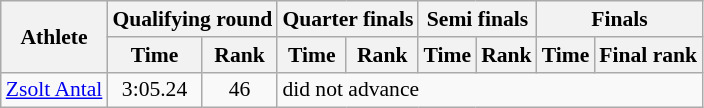<table class="wikitable" style="font-size:90%">
<tr>
<th rowspan="2">Athlete</th>
<th colspan="2">Qualifying round</th>
<th colspan="2">Quarter finals</th>
<th colspan="2">Semi finals</th>
<th colspan="2">Finals</th>
</tr>
<tr>
<th>Time</th>
<th>Rank</th>
<th>Time</th>
<th>Rank</th>
<th>Time</th>
<th>Rank</th>
<th>Time</th>
<th>Final rank</th>
</tr>
<tr>
<td><a href='#'>Zsolt Antal</a></td>
<td align="center">3:05.24</td>
<td align="center">46</td>
<td colspan="6">did not advance</td>
</tr>
</table>
